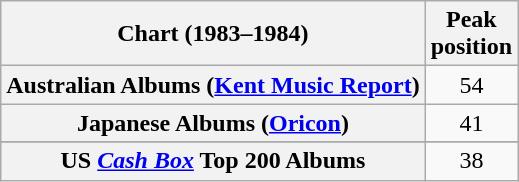<table class="wikitable sortable plainrowheaders" style="text-align:center;">
<tr>
<th>Chart (1983–1984)</th>
<th>Peak<br>position</th>
</tr>
<tr>
<th scope="row">Australian Albums (<a href='#'>Kent Music Report</a>)</th>
<td>54</td>
</tr>
<tr>
<th scope="row">Japanese Albums (<a href='#'>Oricon</a>)</th>
<td>41</td>
</tr>
<tr>
</tr>
<tr>
</tr>
<tr>
<th scope="row">US <em><a href='#'>Cash Box</a></em> Top 200 Albums</th>
<td align="center">38</td>
</tr>
</table>
